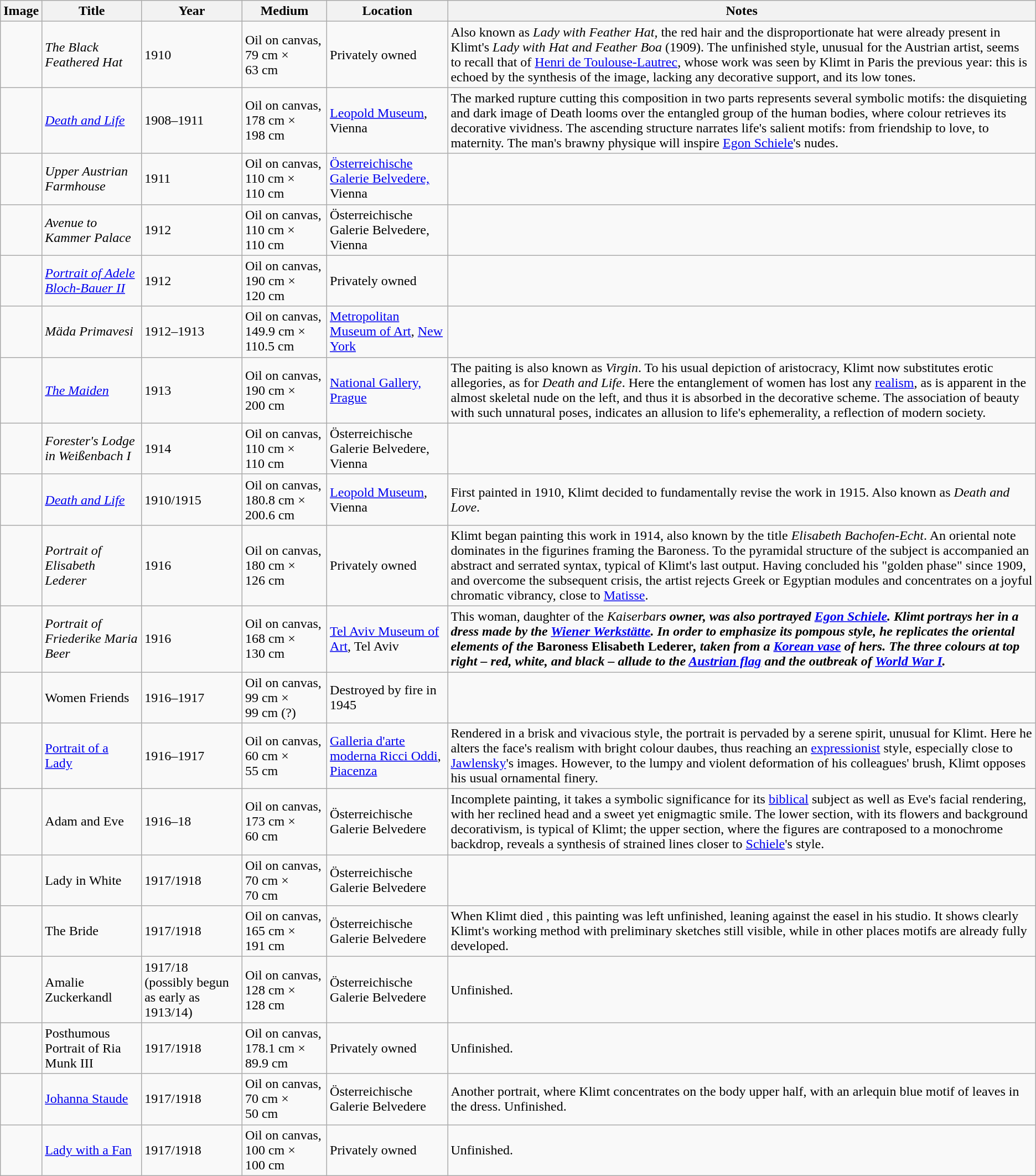<table class="wikitable sortable">
<tr>
<th>Image</th>
<th>Title</th>
<th>Year</th>
<th>Medium</th>
<th>Location</th>
<th>Notes</th>
</tr>
<tr>
<td></td>
<td><em>The Black Feathered Hat</em></td>
<td>1910</td>
<td>Oil on canvas, 79 cm × 63 cm</td>
<td>Privately owned</td>
<td>Also known as <em>Lady with Feather Hat,</em> the red hair and the disproportionate hat were already present in Klimt's <em>Lady with Hat and Feather Boa</em> (1909). The unfinished style, unusual for the Austrian artist, seems to recall that of <a href='#'>Henri de Toulouse-Lautrec</a>, whose work was seen by Klimt in Paris the previous year: this is echoed by the synthesis of the image, lacking any decorative support, and its low tones.</td>
</tr>
<tr>
<td></td>
<td><em><a href='#'>Death and Life</a></em></td>
<td>1908–1911</td>
<td>Oil on canvas, 178 cm × 198 cm</td>
<td><a href='#'>Leopold Museum</a>, Vienna</td>
<td>The marked rupture cutting this composition in two parts represents several symbolic motifs: the disquieting and dark image of Death looms over the entangled group of the human bodies, where colour retrieves its decorative vividness. The ascending structure narrates life's salient motifs: from friendship to love, to maternity. The man's brawny physique will inspire <a href='#'>Egon Schiele</a>'s nudes.</td>
</tr>
<tr>
<td></td>
<td><em>Upper Austrian Farmhouse</em></td>
<td>1911</td>
<td>Oil on canvas, 110 cm × 110 cm</td>
<td><a href='#'>Österreichische Galerie Belvedere,</a> Vienna</td>
<td></td>
</tr>
<tr>
<td></td>
<td><em>Avenue to Kammer Palace</em></td>
<td>1912</td>
<td>Oil on canvas, 110 cm × 110 cm</td>
<td>Österreichische Galerie Belvedere, Vienna</td>
<td></td>
</tr>
<tr>
<td></td>
<td><em><a href='#'>Portrait of Adele Bloch-Bauer II</a></em></td>
<td>1912</td>
<td>Oil on canvas, 190 cm × 120 cm</td>
<td>Privately owned</td>
<td></td>
</tr>
<tr>
<td></td>
<td><em>Mäda Primavesi</em></td>
<td>1912–1913</td>
<td>Oil on canvas, 149.9 cm × 110.5 cm</td>
<td><a href='#'>Metropolitan Museum of Art</a>, <a href='#'>New York</a></td>
<td></td>
</tr>
<tr>
<td></td>
<td><em><a href='#'>The Maiden</a></em></td>
<td>1913</td>
<td>Oil on canvas, 190 cm × 200 cm</td>
<td><a href='#'>National Gallery, Prague</a></td>
<td>The paiting is also known as <em>Virgin</em>. To his usual depiction of aristocracy, Klimt now substitutes erotic allegories, as for <em>Death and Life</em>. Here the entanglement of women has lost any <a href='#'>realism</a>, as is apparent in the almost skeletal nude on the left, and thus it is absorbed in the decorative scheme. The association of beauty with such unnatural poses, indicates an allusion to life's ephemerality, a reflection of modern society.</td>
</tr>
<tr>
<td></td>
<td><em>Forester's Lodge in Weißenbach I</em></td>
<td>1914</td>
<td>Oil on canvas, 110 cm × 110 cm</td>
<td>Österreichische Galerie Belvedere, Vienna</td>
<td></td>
</tr>
<tr>
<td></td>
<td><em><a href='#'>Death and Life</a></em></td>
<td>1910/1915</td>
<td>Oil on canvas, 180.8 cm × 200.6 cm</td>
<td><a href='#'>Leopold Museum</a>, Vienna</td>
<td>First painted in 1910, Klimt decided to fundamentally revise the work in 1915. Also known as <em>Death and Love</em>.</td>
</tr>
<tr>
<td></td>
<td><em>Portrait of Elisabeth Lederer</em></td>
<td>1916</td>
<td>Oil on canvas, 180 cm × 126 cm</td>
<td>Privately owned</td>
<td>Klimt began painting this work in 1914, also known by the title <em>Elisabeth Bachofen-Echt</em>. An oriental note dominates in the figurines framing the Baroness. To the pyramidal structure of the subject is accompanied an abstract and serrated syntax, typical of Klimt's last output. Having concluded his "golden phase" since 1909, and overcome the subsequent crisis, the artist rejects Greek or Egyptian modules and concentrates on a joyful chromatic vibrancy, close to <a href='#'>Matisse</a>.</td>
</tr>
<tr>
<td></td>
<td><em>Portrait of Friederike Maria Beer</em></td>
<td>1916</td>
<td>Oil on canvas, 168 cm × 130 cm</td>
<td><a href='#'>Tel Aviv Museum of Art</a>, Tel Aviv</td>
<td>This woman, daughter of the <em>Kaiserbar<strong>s owner, was also portrayed <a href='#'>Egon Schiele</a>. Klimt portrays her in a dress made by the <a href='#'>Wiener Werkstätte</a>. In order to emphasize its pompous style, he replicates the oriental elements of the </em>Baroness Elisabeth Lederer<em>, taken from a <a href='#'>Korean vase</a> of hers. The three colours at top right – red, white, and black – allude to the <a href='#'>Austrian flag</a> and the outbreak of <a href='#'>World War I</a>.</td>
</tr>
<tr>
<td></td>
<td></em>Women Friends<em></td>
<td>1916–1917</td>
<td>Oil on canvas, 99 cm × 99 cm (?)</td>
<td>Destroyed by fire in 1945</td>
<td></td>
</tr>
<tr>
<td></td>
<td></em><a href='#'>Portrait of a Lady</a><em></td>
<td>1916–1917</td>
<td>Oil on canvas, 60 cm × 55 cm</td>
<td><a href='#'>Galleria d'arte moderna Ricci Oddi</a>, <a href='#'>Piacenza</a></td>
<td>Rendered in a brisk and vivacious style, the portrait is pervaded by a serene spirit, unusual for Klimt. Here he alters the face's realism with bright colour daubes, thus reaching an <a href='#'>expressionist</a> style, especially close to <a href='#'>Jawlensky</a>'s images. However, to the lumpy and violent deformation of his colleagues' brush, Klimt opposes his usual ornamental finery.</td>
</tr>
<tr>
<td></td>
<td></em>Adam and Eve<em></td>
<td>1916–18</td>
<td>Oil on canvas, 173 cm × 60 cm</td>
<td>Österreichische Galerie Belvedere</td>
<td>Incomplete painting, it takes a symbolic significance for its <a href='#'>biblical</a> subject as well as Eve's facial rendering, with her reclined head and a sweet yet enigmagtic smile. The lower section, with its flowers and background decorativism, is typical of Klimt; the upper section, where the figures are contraposed to a monochrome backdrop, reveals a synthesis of strained lines closer to <a href='#'>Schiele</a>'s style.</td>
</tr>
<tr>
<td></td>
<td></em>Lady in White<em></td>
<td>1917/1918</td>
<td>Oil on canvas, 70 cm × 70 cm</td>
<td>Österreichische Galerie Belvedere</td>
<td></td>
</tr>
<tr>
<td></td>
<td></em>The Bride<em></td>
<td>1917/1918</td>
<td>Oil on canvas, 165 cm × 191 cm</td>
<td>Österreichische Galerie Belvedere</td>
<td>When Klimt died , this painting was left unfinished, leaning against the easel in his studio. It shows clearly Klimt's working method with preliminary sketches still visible, while in other places motifs are already fully developed.</td>
</tr>
<tr>
<td></td>
<td></em>Amalie Zuckerkandl<em></td>
<td>1917/18 (possibly begun as early as 1913/14)</td>
<td>Oil on canvas, 128 cm × 128 cm</td>
<td>Österreichische Galerie Belvedere</td>
<td>Unfinished.</td>
</tr>
<tr>
<td></td>
<td></em>Posthumous Portrait of Ria Munk III<em></td>
<td>1917/1918</td>
<td>Oil on canvas, 178.1 cm × 89.9 cm</td>
<td>Privately owned</td>
<td>Unfinished.</td>
</tr>
<tr>
<td></td>
<td></em><a href='#'>Johanna Staude</a><em></td>
<td>1917/1918</td>
<td>Oil on canvas, 70 cm × 50 cm</td>
<td>Österreichische Galerie Belvedere</td>
<td>Another portrait, where Klimt concentrates on the body upper half, with an arlequin blue motif of leaves in the dress. Unfinished.</td>
</tr>
<tr>
<td></td>
<td></em><a href='#'>Lady with a Fan</a><em></td>
<td>1917/1918</td>
<td>Oil on canvas, 100 cm × 100 cm</td>
<td>Privately owned</td>
<td>Unfinished.</td>
</tr>
</table>
